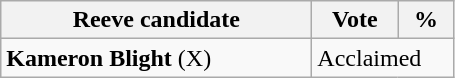<table class="wikitable">
<tr>
<th width="200px">Reeve candidate</th>
<th width="50px">Vote</th>
<th width="30px">%</th>
</tr>
<tr>
<td><strong>Kameron Blight</strong> (X)</td>
<td colspan="2">Acclaimed</td>
</tr>
</table>
